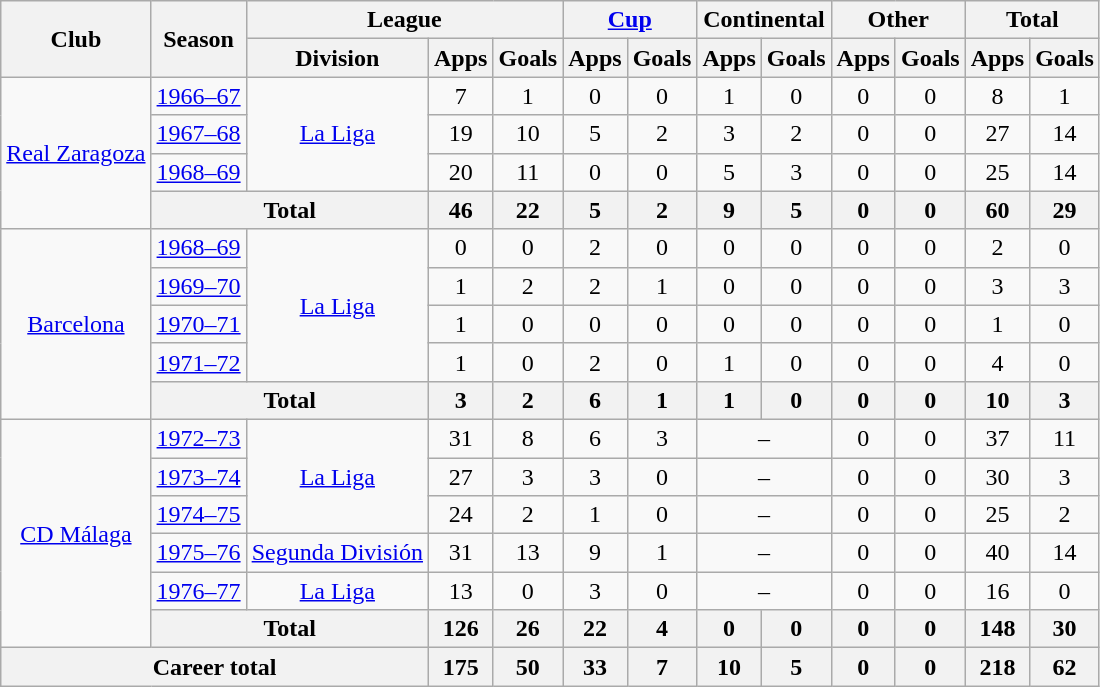<table class="wikitable" style="text-align: center">
<tr>
<th rowspan="2">Club</th>
<th rowspan="2">Season</th>
<th colspan="3">League</th>
<th colspan="2"><a href='#'>Cup</a></th>
<th colspan="2">Continental</th>
<th colspan="2">Other</th>
<th colspan="2">Total</th>
</tr>
<tr>
<th>Division</th>
<th>Apps</th>
<th>Goals</th>
<th>Apps</th>
<th>Goals</th>
<th>Apps</th>
<th>Goals</th>
<th>Apps</th>
<th>Goals</th>
<th>Apps</th>
<th>Goals</th>
</tr>
<tr>
<td rowspan="4"><a href='#'>Real Zaragoza</a></td>
<td><a href='#'>1966–67</a></td>
<td rowspan="3"><a href='#'>La Liga</a></td>
<td>7</td>
<td>1</td>
<td>0</td>
<td>0</td>
<td>1</td>
<td>0</td>
<td>0</td>
<td>0</td>
<td>8</td>
<td>1</td>
</tr>
<tr>
<td><a href='#'>1967–68</a></td>
<td>19</td>
<td>10</td>
<td>5</td>
<td>2</td>
<td>3</td>
<td>2</td>
<td>0</td>
<td>0</td>
<td>27</td>
<td>14</td>
</tr>
<tr>
<td><a href='#'>1968–69</a></td>
<td>20</td>
<td>11</td>
<td>0</td>
<td>0</td>
<td>5</td>
<td>3</td>
<td>0</td>
<td>0</td>
<td>25</td>
<td>14</td>
</tr>
<tr>
<th colspan="2"><strong>Total</strong></th>
<th>46</th>
<th>22</th>
<th>5</th>
<th>2</th>
<th>9</th>
<th>5</th>
<th>0</th>
<th>0</th>
<th>60</th>
<th>29</th>
</tr>
<tr>
<td rowspan="5"><a href='#'>Barcelona</a></td>
<td><a href='#'>1968–69</a></td>
<td rowspan="4"><a href='#'>La Liga</a></td>
<td>0</td>
<td>0</td>
<td>2</td>
<td>0</td>
<td>0</td>
<td>0</td>
<td>0</td>
<td>0</td>
<td>2</td>
<td>0</td>
</tr>
<tr>
<td><a href='#'>1969–70</a></td>
<td>1</td>
<td>2</td>
<td>2</td>
<td>1</td>
<td>0</td>
<td>0</td>
<td>0</td>
<td>0</td>
<td>3</td>
<td>3</td>
</tr>
<tr>
<td><a href='#'>1970–71</a></td>
<td>1</td>
<td>0</td>
<td>0</td>
<td>0</td>
<td>0</td>
<td>0</td>
<td>0</td>
<td>0</td>
<td>1</td>
<td>0</td>
</tr>
<tr>
<td><a href='#'>1971–72</a></td>
<td>1</td>
<td>0</td>
<td>2</td>
<td>0</td>
<td>1</td>
<td>0</td>
<td>0</td>
<td>0</td>
<td>4</td>
<td>0</td>
</tr>
<tr>
<th colspan="2"><strong>Total</strong></th>
<th>3</th>
<th>2</th>
<th>6</th>
<th>1</th>
<th>1</th>
<th>0</th>
<th>0</th>
<th>0</th>
<th>10</th>
<th>3</th>
</tr>
<tr>
<td rowspan="6"><a href='#'>CD Málaga</a></td>
<td><a href='#'>1972–73</a></td>
<td rowspan="3"><a href='#'>La Liga</a></td>
<td>31</td>
<td>8</td>
<td>6</td>
<td>3</td>
<td colspan="2">–</td>
<td>0</td>
<td>0</td>
<td>37</td>
<td>11</td>
</tr>
<tr>
<td><a href='#'>1973–74</a></td>
<td>27</td>
<td>3</td>
<td>3</td>
<td>0</td>
<td colspan="2">–</td>
<td>0</td>
<td>0</td>
<td>30</td>
<td>3</td>
</tr>
<tr>
<td><a href='#'>1974–75</a></td>
<td>24</td>
<td>2</td>
<td>1</td>
<td>0</td>
<td colspan="2">–</td>
<td>0</td>
<td>0</td>
<td>25</td>
<td>2</td>
</tr>
<tr>
<td><a href='#'>1975–76</a></td>
<td><a href='#'>Segunda División</a></td>
<td>31</td>
<td>13</td>
<td>9</td>
<td>1</td>
<td colspan="2">–</td>
<td>0</td>
<td>0</td>
<td>40</td>
<td>14</td>
</tr>
<tr>
<td><a href='#'>1976–77</a></td>
<td><a href='#'>La Liga</a></td>
<td>13</td>
<td>0</td>
<td>3</td>
<td>0</td>
<td colspan="2">–</td>
<td>0</td>
<td>0</td>
<td>16</td>
<td>0</td>
</tr>
<tr>
<th colspan="2"><strong>Total</strong></th>
<th>126</th>
<th>26</th>
<th>22</th>
<th>4</th>
<th>0</th>
<th>0</th>
<th>0</th>
<th>0</th>
<th>148</th>
<th>30</th>
</tr>
<tr>
<th colspan="3"><strong>Career total</strong></th>
<th>175</th>
<th>50</th>
<th>33</th>
<th>7</th>
<th>10</th>
<th>5</th>
<th>0</th>
<th>0</th>
<th>218</th>
<th>62</th>
</tr>
</table>
